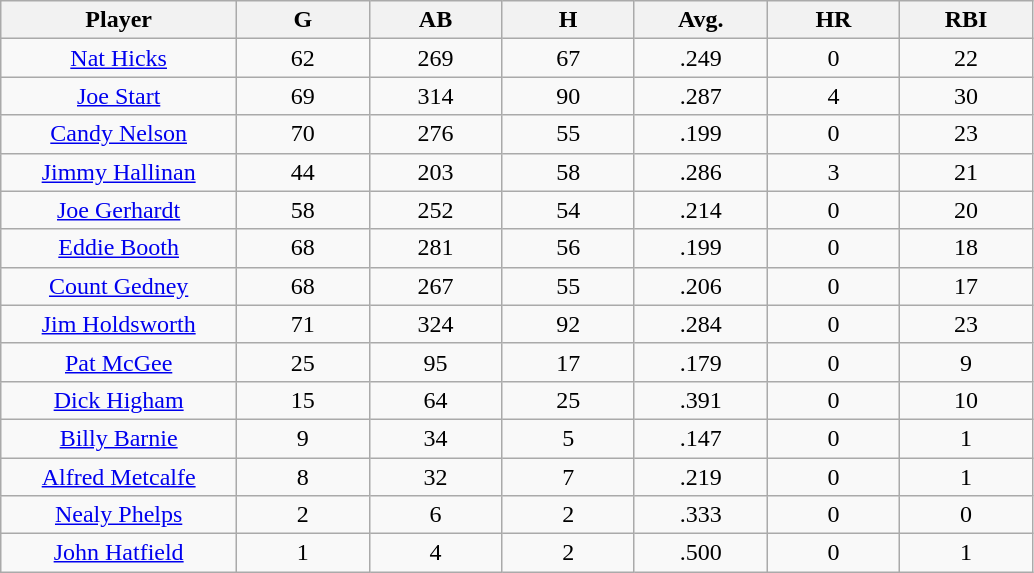<table class="wikitable sortable">
<tr>
<th bgcolor="#DDDDFF" width="16%">Player</th>
<th bgcolor="#DDDDFF" width="9%">G</th>
<th bgcolor="#DDDDFF" width="9%">AB</th>
<th bgcolor="#DDDDFF" width="9%">H</th>
<th bgcolor="#DDDDFF" width="9%">Avg.</th>
<th bgcolor="#DDDDFF" width="9%">HR</th>
<th bgcolor="#DDDDFF" width="9%">RBI</th>
</tr>
<tr align=center>
<td><a href='#'>Nat Hicks</a></td>
<td>62</td>
<td>269</td>
<td>67</td>
<td>.249</td>
<td>0</td>
<td>22</td>
</tr>
<tr align=center>
<td><a href='#'>Joe Start</a></td>
<td>69</td>
<td>314</td>
<td>90</td>
<td>.287</td>
<td>4</td>
<td>30</td>
</tr>
<tr align=center>
<td><a href='#'>Candy Nelson</a></td>
<td>70</td>
<td>276</td>
<td>55</td>
<td>.199</td>
<td>0</td>
<td>23</td>
</tr>
<tr align=center>
<td><a href='#'>Jimmy Hallinan</a></td>
<td>44</td>
<td>203</td>
<td>58</td>
<td>.286</td>
<td>3</td>
<td>21</td>
</tr>
<tr align=center>
<td><a href='#'>Joe Gerhardt</a></td>
<td>58</td>
<td>252</td>
<td>54</td>
<td>.214</td>
<td>0</td>
<td>20</td>
</tr>
<tr align=center>
<td><a href='#'>Eddie Booth</a></td>
<td>68</td>
<td>281</td>
<td>56</td>
<td>.199</td>
<td>0</td>
<td>18</td>
</tr>
<tr align=center>
<td><a href='#'>Count Gedney</a></td>
<td>68</td>
<td>267</td>
<td>55</td>
<td>.206</td>
<td>0</td>
<td>17</td>
</tr>
<tr align=center>
<td><a href='#'>Jim Holdsworth</a></td>
<td>71</td>
<td>324</td>
<td>92</td>
<td>.284</td>
<td>0</td>
<td>23</td>
</tr>
<tr align=center>
<td><a href='#'>Pat McGee</a></td>
<td>25</td>
<td>95</td>
<td>17</td>
<td>.179</td>
<td>0</td>
<td>9</td>
</tr>
<tr align=center>
<td><a href='#'>Dick Higham</a></td>
<td>15</td>
<td>64</td>
<td>25</td>
<td>.391</td>
<td>0</td>
<td>10</td>
</tr>
<tr align=center>
<td><a href='#'>Billy Barnie</a></td>
<td>9</td>
<td>34</td>
<td>5</td>
<td>.147</td>
<td>0</td>
<td>1</td>
</tr>
<tr align=center>
<td><a href='#'>Alfred Metcalfe</a></td>
<td>8</td>
<td>32</td>
<td>7</td>
<td>.219</td>
<td>0</td>
<td>1</td>
</tr>
<tr align=center>
<td><a href='#'>Nealy Phelps</a></td>
<td>2</td>
<td>6</td>
<td>2</td>
<td>.333</td>
<td>0</td>
<td>0</td>
</tr>
<tr align=center>
<td><a href='#'>John Hatfield</a></td>
<td>1</td>
<td>4</td>
<td>2</td>
<td>.500</td>
<td>0</td>
<td>1</td>
</tr>
</table>
